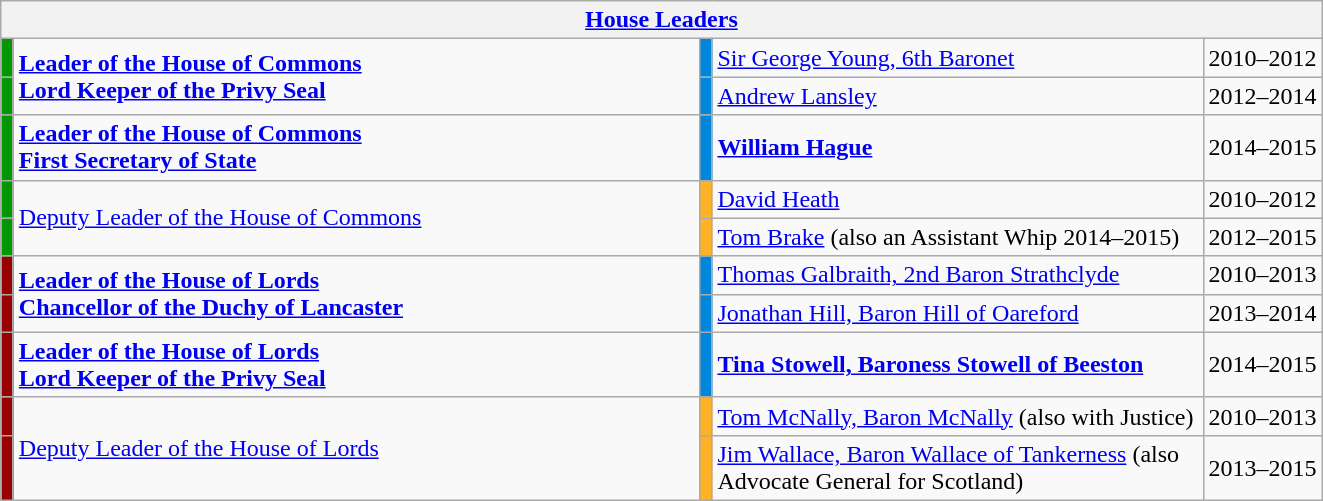<table class="wikitable">
<tr>
<th colspan=5><a href='#'>House Leaders</a></th>
</tr>
<tr>
<td style="width:1px;; background:#090;"></td>
<td style="width:450px;" rowspan="2"><strong><a href='#'>Leader of the House of Commons</a><br><a href='#'>Lord Keeper of the Privy Seal</a></strong></td>
<td style="width:1px;; background:#0087dc;"></td>
<td width=320><a href='#'>Sir George Young, 6th Baronet</a></td>
<td>2010–2012</td>
</tr>
<tr>
<td style="width:1px;; background:#090;"></td>
<td style="width:1px;; background:#0087dc;"></td>
<td><a href='#'>Andrew Lansley</a></td>
<td>2012–2014</td>
</tr>
<tr>
<td style="width:1px;; background:#090;"></td>
<td style="width:450px;"><strong><a href='#'>Leader of the House of Commons</a></strong><br><strong><a href='#'>First Secretary of State</a></strong></td>
<td style="width:1px;; background:#0087dc;"></td>
<td width=320><strong><a href='#'>William Hague</a></strong></td>
<td>2014–2015</td>
</tr>
<tr>
<td style="width:1px;; background:#090;"></td>
<td rowspan="2"><a href='#'>Deputy Leader of the House of Commons</a></td>
<td style="width:1px;; background:#FFB128;"></td>
<td><a href='#'>David Heath</a></td>
<td>2010–2012</td>
</tr>
<tr>
<td style="width:1px;; background:#090;"></td>
<td style="width:1px;; background:#FFB128;"></td>
<td><a href='#'>Tom Brake</a> (also an Assistant Whip 2014–2015)</td>
<td>2012–2015</td>
</tr>
<tr>
<td style="width:1px;; background:#900;"></td>
<td rowspan="2"><strong><a href='#'>Leader of the House of Lords</a></strong><br><strong><a href='#'>Chancellor of the Duchy of Lancaster</a></strong></td>
<td style="width:1px;; background:#0087dc;"></td>
<td><a href='#'>Thomas Galbraith, 2nd Baron Strathclyde</a></td>
<td>2010–2013</td>
</tr>
<tr>
<td style="width:1px;; background:#900;"></td>
<td style="width:1px;; background:#0087dc;"></td>
<td><a href='#'>Jonathan Hill, Baron Hill of Oareford</a></td>
<td>2013–2014</td>
</tr>
<tr>
<td style="width:1px;; background:#900;"></td>
<td><strong><a href='#'>Leader of the House of Lords</a><br><a href='#'>Lord Keeper of the Privy Seal</a></strong></td>
<td style="width:1px;; background:#0087dc;"></td>
<td><strong><a href='#'>Tina Stowell, Baroness Stowell of Beeston</a></strong></td>
<td>2014–2015</td>
</tr>
<tr>
<td style="width:1px;; background:#900;"></td>
<td rowspan="2"><a href='#'>Deputy Leader of the House of Lords</a></td>
<td style="width:1px;; background:#FFB128;"></td>
<td><a href='#'>Tom McNally, Baron McNally</a> (also with Justice)</td>
<td>2010–2013</td>
</tr>
<tr>
<td style="width:1px;; background:#900;"></td>
<td style="width:1px;; background:#FFB128;"></td>
<td><a href='#'>Jim Wallace, Baron Wallace of Tankerness</a> (also Advocate General for Scotland)</td>
<td>2013–2015</td>
</tr>
</table>
